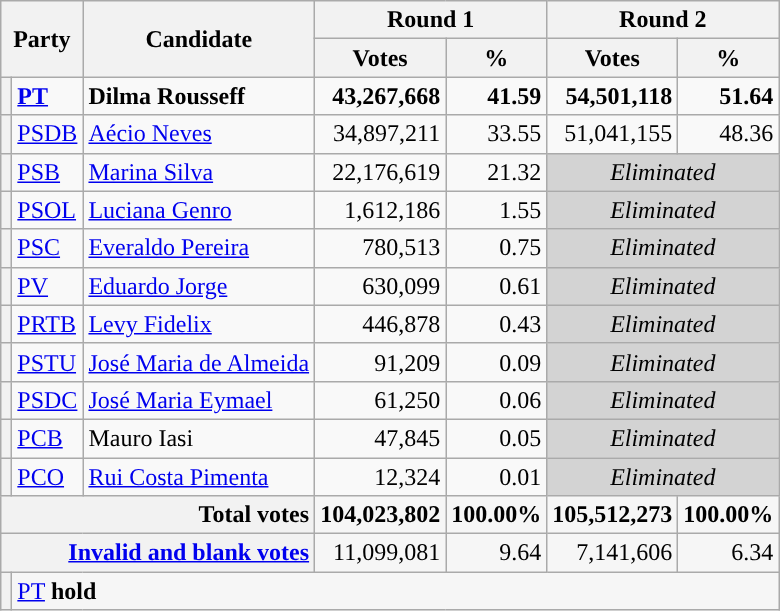<table class="wikitable sortable" style="text-align:right">
<tr>
<th colspan=2 rowspan=2>Party</th>
<th rowspan=2>Candidate</th>
<th colspan=2>Round 1</th>
<th colspan=2>Round 2</th>
</tr>
<tr>
<th>Votes</th>
<th>%</th>
<th>Votes</th>
<th>%</th>
</tr>
<tr>
<th style="background-color:"></th>
<td style="text-align:left"><strong><a href='#'>PT</a></strong></td>
<td style="text-align:left"><strong>Dilma Rousseff</strong></td>
<td><strong>43,267,668</strong></td>
<td><strong>41.59</strong></td>
<td><strong>54,501,118</strong></td>
<td><strong>51.64</strong></td>
</tr>
<tr>
<th style="background-color:"></th>
<td style="text-align:left"><a href='#'>PSDB</a></td>
<td style="text-align:left"><a href='#'>Aécio Neves</a></td>
<td>34,897,211</td>
<td>33.55</td>
<td>51,041,155</td>
<td>48.36</td>
</tr>
<tr>
<th style="background-color:"></th>
<td style="text-align:left"><a href='#'>PSB</a></td>
<td style="text-align:left"><a href='#'>Marina Silva</a></td>
<td>22,176,619</td>
<td>21.32</td>
<td colspan="2"  style="background:lightgrey; text-align:center;"><em>Eliminated</em></td>
</tr>
<tr>
<th style="background-color:"></th>
<td style="text-align:left"><a href='#'>PSOL</a></td>
<td style="text-align:left"><a href='#'>Luciana Genro</a></td>
<td>1,612,186</td>
<td>1.55</td>
<td colspan="2"  style="background:lightgrey; text-align:center;"><em>Eliminated</em></td>
</tr>
<tr>
<th style="background-color:"></th>
<td style="text-align:left"><a href='#'>PSC</a></td>
<td style="text-align:left"><a href='#'>Everaldo Pereira</a></td>
<td>780,513</td>
<td>0.75</td>
<td colspan="2"  style="background:lightgrey; text-align:center;"><em>Eliminated</em></td>
</tr>
<tr>
<th style="background-color:"></th>
<td style="text-align:left"><a href='#'>PV</a></td>
<td style="text-align:left"><a href='#'>Eduardo Jorge</a></td>
<td>630,099</td>
<td>0.61</td>
<td colspan="2"  style="background:lightgrey; text-align:center;"><em>Eliminated</em></td>
</tr>
<tr>
<th style="background-color:"></th>
<td style="text-align:left"><a href='#'>PRTB</a></td>
<td style="text-align:left"><a href='#'>Levy Fidelix</a></td>
<td>446,878</td>
<td>0.43</td>
<td colspan="2"  style="background:lightgrey; text-align:center;"><em>Eliminated</em></td>
</tr>
<tr>
<th style="background-color:"></th>
<td style="text-align:left"><a href='#'>PSTU</a></td>
<td style="text-align:left"><a href='#'>José Maria de Almeida</a></td>
<td>91,209</td>
<td>0.09</td>
<td colspan="2"  style="background:lightgrey; text-align:center;"><em>Eliminated</em></td>
</tr>
<tr>
<th style="background-color:"></th>
<td style="text-align:left"><a href='#'>PSDC</a></td>
<td style="text-align:left"><a href='#'>José Maria Eymael</a></td>
<td>61,250</td>
<td>0.06</td>
<td colspan="2"  style="background:lightgrey; text-align:center;"><em>Eliminated</em></td>
</tr>
<tr>
<th style="background-color:"></th>
<td style="text-align:left"><a href='#'>PCB</a></td>
<td style="text-align:left">Mauro Iasi</td>
<td>47,845</td>
<td>0.05</td>
<td colspan="2"  style="background:lightgrey; text-align:center;"><em>Eliminated</em></td>
</tr>
<tr>
<th style="background-color:"></th>
<td style="text-align:left"><a href='#'>PCO</a></td>
<td style="text-align:left"><a href='#'>Rui Costa Pimenta</a></td>
<td>12,324</td>
<td>0.01</td>
<td colspan="2"  style="background:lightgrey; text-align:center;"><em>Eliminated</em></td>
</tr>
<tr class="sortbottom" style="background:#f6f6f6;">
<th colspan=3 scope="row" style="text-align:right;">Total votes</th>
<td><strong>104,023,802</strong></td>
<td><strong>100.00%</strong></td>
<td><strong>105,512,273</strong></td>
<td><strong>100.00%</strong></td>
</tr>
<tr class="sortbottom" style="background:#f6f6f6;">
<th colspan=3 scope="row" style="text-align:right;"><a href='#'>Invalid and blank votes</a></th>
<td>11,099,081</td>
<td>9.64</td>
<td>7,141,606</td>
<td>6.34</td>
</tr>
<tr class="sortbottom" style="background:#f6f6f6;">
<th style="background-color:"></th>
<td style="text-align:left" colspan=6><a href='#'>PT</a> <strong>hold</strong></td>
</tr>
</table>
